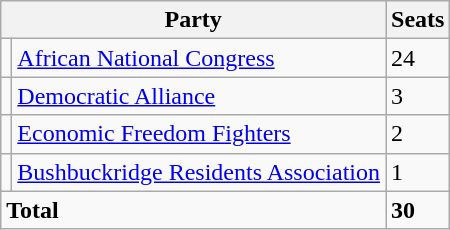<table class="wikitable">
<tr>
<th colspan="2">Party</th>
<th>Seats</th>
</tr>
<tr>
<td></td>
<td><a href='#'>African National Congress</a></td>
<td>24</td>
</tr>
<tr>
<td></td>
<td><a href='#'>Democratic Alliance</a></td>
<td>3</td>
</tr>
<tr>
<td></td>
<td><a href='#'>Economic Freedom Fighters</a></td>
<td>2</td>
</tr>
<tr>
<td></td>
<td><a href='#'>Bushbuckridge Residents Association</a></td>
<td>1</td>
</tr>
<tr>
<td colspan="2"><strong>Total</strong></td>
<td><strong>30</strong></td>
</tr>
</table>
